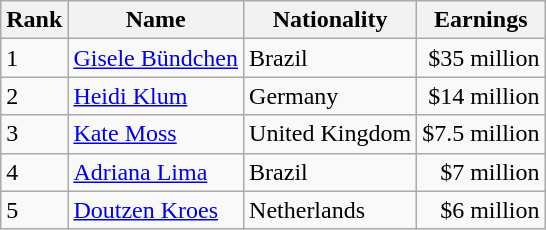<table class="wikitable sortable" border="0">
<tr>
<th scope="col">Rank</th>
<th scope="col">Name</th>
<th scope="col">Nationality</th>
<th scope="col">Earnings</th>
</tr>
<tr>
<td>1</td>
<td><a href='#'>Gisele Bündchen</a></td>
<td>Brazil</td>
<td align="right">$35 million</td>
</tr>
<tr>
<td>2</td>
<td><a href='#'>Heidi Klum</a></td>
<td>Germany</td>
<td align="right">$14 million</td>
</tr>
<tr>
<td>3</td>
<td><a href='#'>Kate Moss</a></td>
<td>United Kingdom</td>
<td align="right">$7.5 million</td>
</tr>
<tr>
<td>4</td>
<td><a href='#'>Adriana Lima</a></td>
<td>Brazil</td>
<td align="right">$7 million</td>
</tr>
<tr>
<td>5</td>
<td><a href='#'>Doutzen Kroes</a></td>
<td>Netherlands</td>
<td align="right">$6 million</td>
</tr>
</table>
